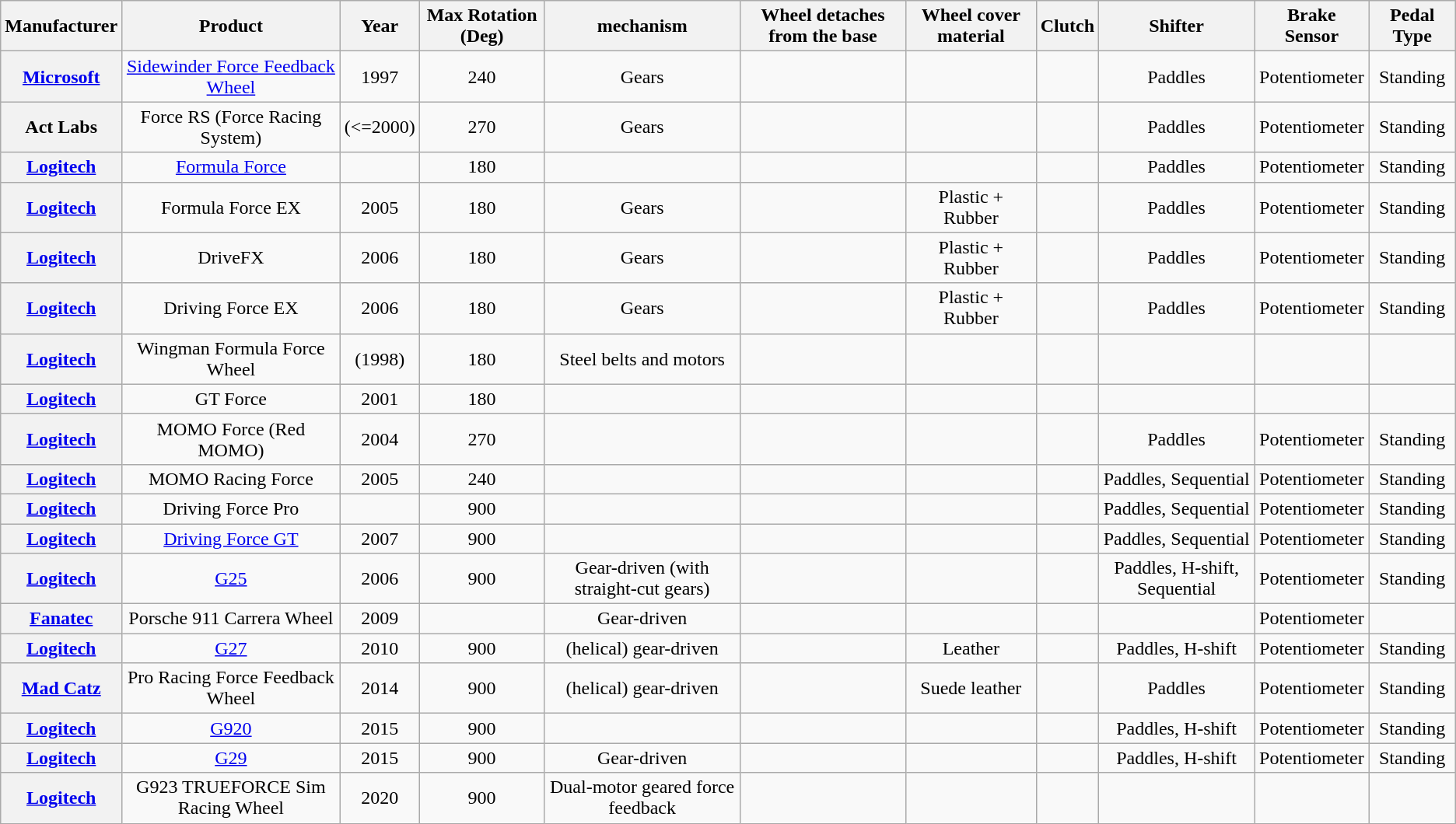<table class="wikitable sortable" style="text-align:center; width:auto;">
<tr>
<th scope="col">Manufacturer</th>
<th scope="col">Product</th>
<th scope="col">Year</th>
<th scope="col">Max Rotation (Deg)</th>
<th scope="col"> mechanism</th>
<th scope="col">Wheel detaches from the base</th>
<th scope="col">Wheel cover material</th>
<th scope="col">Clutch</th>
<th scope="col">Shifter</th>
<th scope="col">Brake Sensor</th>
<th scope="col">Pedal Type</th>
</tr>
<tr>
<th scope="row"><a href='#'>Microsoft</a></th>
<td><a href='#'>Sidewinder Force Feedback Wheel</a></td>
<td>1997</td>
<td>240</td>
<td>Gears</td>
<td></td>
<td></td>
<td></td>
<td>Paddles</td>
<td>Potentiometer</td>
<td>Standing</td>
</tr>
<tr>
<th scope="row">Act Labs</th>
<td>Force RS (Force Racing System)</td>
<td>(<=2000)</td>
<td>270</td>
<td>Gears</td>
<td></td>
<td></td>
<td></td>
<td>Paddles</td>
<td>Potentiometer</td>
<td>Standing</td>
</tr>
<tr>
<th scope="row"><a href='#'>Logitech</a></th>
<td><a href='#'>Formula Force</a></td>
<td></td>
<td>180</td>
<td></td>
<td></td>
<td></td>
<td></td>
<td>Paddles</td>
<td>Potentiometer</td>
<td>Standing</td>
</tr>
<tr>
<th scope="row"><a href='#'>Logitech</a></th>
<td>Formula Force EX</td>
<td>2005</td>
<td>180</td>
<td>Gears</td>
<td></td>
<td>Plastic + Rubber</td>
<td></td>
<td>Paddles</td>
<td>Potentiometer</td>
<td>Standing</td>
</tr>
<tr>
<th scope="row"><a href='#'>Logitech</a></th>
<td>DriveFX</td>
<td>2006</td>
<td>180</td>
<td>Gears</td>
<td></td>
<td>Plastic + Rubber</td>
<td></td>
<td>Paddles</td>
<td>Potentiometer</td>
<td>Standing</td>
</tr>
<tr>
<th scope="row"><a href='#'>Logitech</a></th>
<td>Driving Force EX</td>
<td>2006</td>
<td>180</td>
<td>Gears</td>
<td></td>
<td>Plastic + Rubber</td>
<td></td>
<td>Paddles</td>
<td>Potentiometer</td>
<td>Standing</td>
</tr>
<tr>
<th scope="row"><a href='#'>Logitech</a></th>
<td>Wingman Formula Force Wheel</td>
<td>(1998)</td>
<td>180</td>
<td>Steel belts and motors</td>
<td></td>
<td></td>
<td></td>
<td></td>
<td></td>
</tr>
<tr>
<th scope="row"><a href='#'>Logitech</a></th>
<td>GT Force</td>
<td>2001</td>
<td>180</td>
<td></td>
<td></td>
<td></td>
<td></td>
<td></td>
<td></td>
<td></td>
</tr>
<tr>
<th scope="row"><a href='#'>Logitech</a></th>
<td>MOMO Force (Red MOMO)</td>
<td>2004</td>
<td>270</td>
<td></td>
<td></td>
<td></td>
<td></td>
<td>Paddles</td>
<td>Potentiometer</td>
<td>Standing</td>
</tr>
<tr>
<th scope="row"><a href='#'>Logitech</a></th>
<td>MOMO Racing Force</td>
<td>2005</td>
<td>240</td>
<td></td>
<td></td>
<td></td>
<td></td>
<td>Paddles, Sequential</td>
<td>Potentiometer</td>
<td>Standing</td>
</tr>
<tr>
<th scope="row"><a href='#'>Logitech</a></th>
<td>Driving Force Pro</td>
<td></td>
<td>900</td>
<td></td>
<td></td>
<td></td>
<td></td>
<td>Paddles, Sequential</td>
<td>Potentiometer</td>
<td>Standing</td>
</tr>
<tr>
<th scope="row"><a href='#'>Logitech</a></th>
<td><a href='#'>Driving Force GT</a></td>
<td>2007</td>
<td>900</td>
<td></td>
<td></td>
<td></td>
<td></td>
<td>Paddles, Sequential</td>
<td>Potentiometer</td>
<td>Standing</td>
</tr>
<tr>
<th scope="row"><a href='#'>Logitech</a></th>
<td><a href='#'>G25</a></td>
<td>2006</td>
<td>900</td>
<td>Gear-driven (with straight-cut gears)</td>
<td></td>
<td></td>
<td></td>
<td>Paddles, H-shift, Sequential</td>
<td>Potentiometer</td>
<td>Standing</td>
</tr>
<tr>
<th scope="row"><a href='#'>Fanatec</a></th>
<td>Porsche 911 Carrera Wheel</td>
<td>2009</td>
<td></td>
<td>Gear-driven</td>
<td></td>
<td></td>
<td></td>
<td></td>
<td>Potentiometer</td>
<td></td>
</tr>
<tr>
<th scope="row"><a href='#'>Logitech</a></th>
<td><a href='#'>G27</a></td>
<td>2010</td>
<td>900</td>
<td>(helical) gear-driven</td>
<td></td>
<td>Leather</td>
<td></td>
<td>Paddles, H-shift</td>
<td>Potentiometer</td>
<td>Standing</td>
</tr>
<tr>
<th scope="row"><a href='#'>Mad Catz</a></th>
<td>Pro Racing Force Feedback Wheel</td>
<td>2014</td>
<td>900</td>
<td>(helical) gear-driven</td>
<td></td>
<td>Suede leather</td>
<td></td>
<td>Paddles</td>
<td>Potentiometer</td>
<td>Standing</td>
</tr>
<tr>
<th scope="row"><a href='#'>Logitech</a></th>
<td><a href='#'>G920</a></td>
<td>2015</td>
<td>900</td>
<td></td>
<td></td>
<td></td>
<td></td>
<td>Paddles, H-shift</td>
<td>Potentiometer</td>
<td>Standing</td>
</tr>
<tr>
<th scope="row"><a href='#'>Logitech</a></th>
<td><a href='#'>G29</a></td>
<td>2015</td>
<td>900</td>
<td>Gear-driven</td>
<td></td>
<td></td>
<td></td>
<td>Paddles, H-shift</td>
<td>Potentiometer</td>
<td>Standing</td>
</tr>
<tr>
<th scope="row"><a href='#'>Logitech</a></th>
<td>G923 TRUEFORCE Sim Racing Wheel</td>
<td>2020</td>
<td>900</td>
<td>Dual-motor geared force feedback</td>
<td></td>
<td></td>
<td></td>
<td></td>
<td></td>
<td></td>
</tr>
</table>
